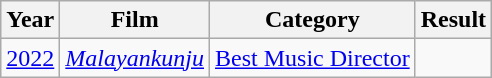<table class="wikitable">
<tr>
<th>Year</th>
<th>Film</th>
<th>Category</th>
<th>Result</th>
</tr>
<tr>
<td style="text-align:center;"><a href='#'>2022</a></td>
<td style="text-align:center;"><em><a href='#'>Malayankunju</a></em></td>
<td style="text-align:center;"><a href='#'>Best Music Director</a></td>
<td></td>
</tr>
</table>
